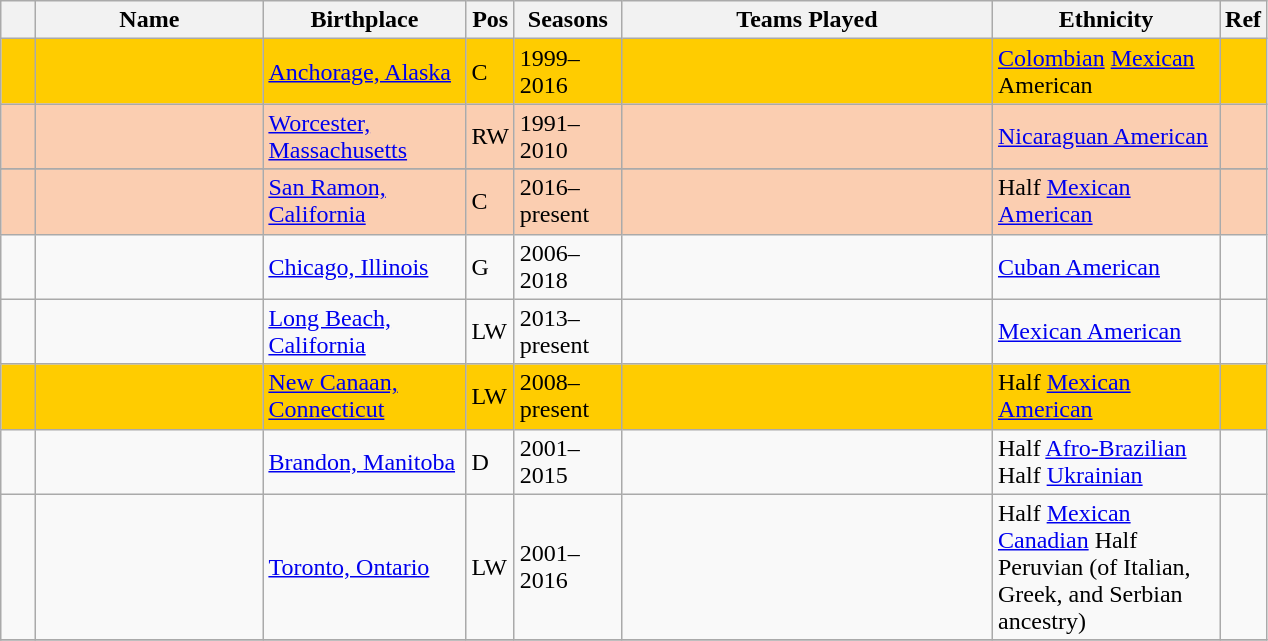<table class="wikitable sortable">
<tr>
<th scope="col" style="width:1em;"></th>
<th scope="col" style="width:9em;">Name</th>
<th scope="col" style="width:8em;">Birthplace</th>
<th scope="col" style="width:1em;">Pos</th>
<th scope="col" style="width:4em;">Seasons</th>
<th scope="col" style="width:15em;">Teams Played</th>
<th scope="col" style="width:9em;">Ethnicity</th>
<th scope="col" style="width:1em;">Ref</th>
</tr>
<tr bgcolor="#FFCC00">
<td></td>
<td></td>
<td><a href='#'>Anchorage, Alaska</a></td>
<td>C</td>
<td>1999–2016</td>
<td></td>
<td><a href='#'>Colombian</a> <a href='#'>Mexican</a> American</td>
<td></td>
</tr>
<tr bgcolor="#FBCEB1">
<td></td>
<td></td>
<td><a href='#'>Worcester, Massachusetts</a></td>
<td>RW</td>
<td>1991–2010</td>
<td></td>
<td><a href='#'>Nicaraguan American</a></td>
<td></td>
</tr>
<tr>
</tr>
<tr bgcolor="#FBCEB1">
<td></td>
<td><strong></strong></td>
<td><a href='#'>San Ramon, California</a></td>
<td>C</td>
<td>2016–present</td>
<td></td>
<td>Half <a href='#'>Mexican American</a></td>
<td></td>
</tr>
<tr>
<td></td>
<td></td>
<td><a href='#'>Chicago, Illinois</a></td>
<td>G</td>
<td>2006–2018</td>
<td></td>
<td><a href='#'>Cuban American</a></td>
<td></td>
</tr>
<tr>
<td></td>
<td><strong></strong></td>
<td><a href='#'>Long Beach, California</a></td>
<td>LW</td>
<td>2013–present</td>
<td></td>
<td><a href='#'>Mexican American</a></td>
<td></td>
</tr>
<tr bgcolor="#FFCC00">
<td></td>
<td><strong></strong></td>
<td><a href='#'>New Canaan, Connecticut</a></td>
<td>LW</td>
<td>2008–present</td>
<td></td>
<td>Half <a href='#'>Mexican American</a></td>
<td></td>
</tr>
<tr>
<td></td>
<td></td>
<td><a href='#'>Brandon, Manitoba</a></td>
<td>D</td>
<td>2001–2015</td>
<td></td>
<td>Half <a href='#'>Afro-Brazilian</a> Half <a href='#'>Ukrainian</a></td>
<td></td>
</tr>
<tr>
<td></td>
<td></td>
<td><a href='#'>Toronto, Ontario</a></td>
<td>LW</td>
<td>2001–2016</td>
<td></td>
<td>Half <a href='#'>Mexican Canadian</a> Half Peruvian (of Italian, Greek, and Serbian ancestry)</td>
<td></td>
</tr>
<tr>
</tr>
</table>
